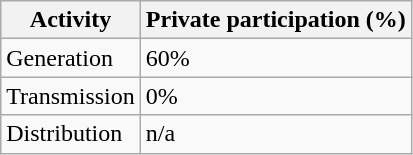<table class="wikitable">
<tr>
<th !style="text-align: center; background-color:#ffdead;">Activity</th>
<th !style="text-align: center; background-color:#ffdead;">Private participation (%)</th>
</tr>
<tr>
<td>Generation</td>
<td>60%</td>
</tr>
<tr>
<td>Transmission</td>
<td>0%</td>
</tr>
<tr>
<td>Distribution</td>
<td>n/a</td>
</tr>
</table>
